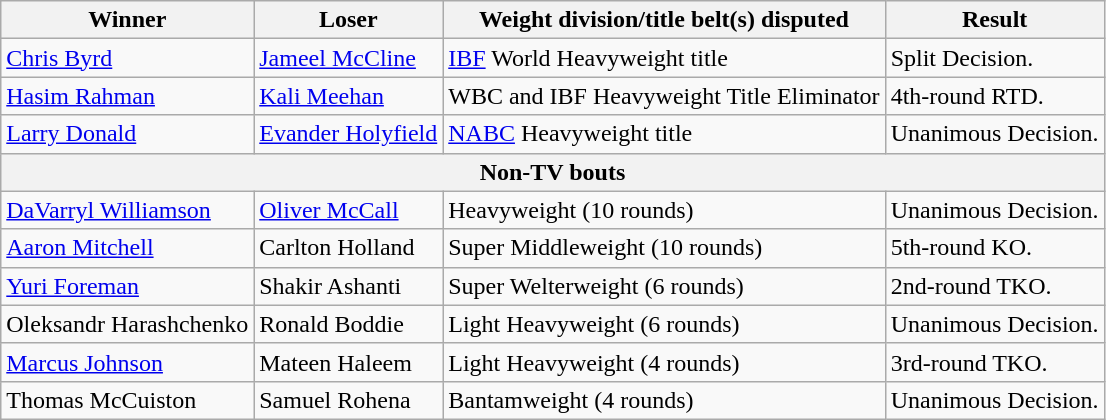<table class=wikitable>
<tr>
<th>Winner</th>
<th>Loser</th>
<th>Weight division/title belt(s) disputed</th>
<th>Result</th>
</tr>
<tr>
<td> <a href='#'>Chris Byrd</a></td>
<td> <a href='#'>Jameel McCline</a></td>
<td><a href='#'>IBF</a> World Heavyweight title</td>
<td>Split Decision.</td>
</tr>
<tr>
<td> <a href='#'>Hasim Rahman</a></td>
<td> <a href='#'>Kali Meehan</a></td>
<td>WBC and IBF Heavyweight Title Eliminator</td>
<td>4th-round RTD.</td>
</tr>
<tr>
<td> <a href='#'>Larry Donald</a></td>
<td> <a href='#'>Evander Holyfield</a></td>
<td><a href='#'>NABC</a> Heavyweight title</td>
<td>Unanimous Decision.</td>
</tr>
<tr>
<th colspan=4>Non-TV bouts</th>
</tr>
<tr>
<td> <a href='#'>DaVarryl Williamson</a></td>
<td> <a href='#'>Oliver McCall</a></td>
<td>Heavyweight (10 rounds)</td>
<td>Unanimous Decision.</td>
</tr>
<tr>
<td> <a href='#'>Aaron Mitchell</a></td>
<td> Carlton Holland</td>
<td>Super Middleweight (10 rounds)</td>
<td>5th-round KO.</td>
</tr>
<tr>
<td> <a href='#'>Yuri Foreman</a></td>
<td> Shakir Ashanti</td>
<td>Super Welterweight (6 rounds)</td>
<td>2nd-round TKO.</td>
</tr>
<tr>
<td> Oleksandr Harashchenko</td>
<td> Ronald Boddie</td>
<td>Light Heavyweight (6 rounds)</td>
<td>Unanimous Decision.</td>
</tr>
<tr>
<td> <a href='#'>Marcus Johnson</a></td>
<td> Mateen Haleem</td>
<td>Light Heavyweight (4 rounds)</td>
<td>3rd-round TKO.</td>
</tr>
<tr>
<td> Thomas McCuiston</td>
<td> Samuel Rohena</td>
<td>Bantamweight (4 rounds)</td>
<td>Unanimous Decision.</td>
</tr>
</table>
